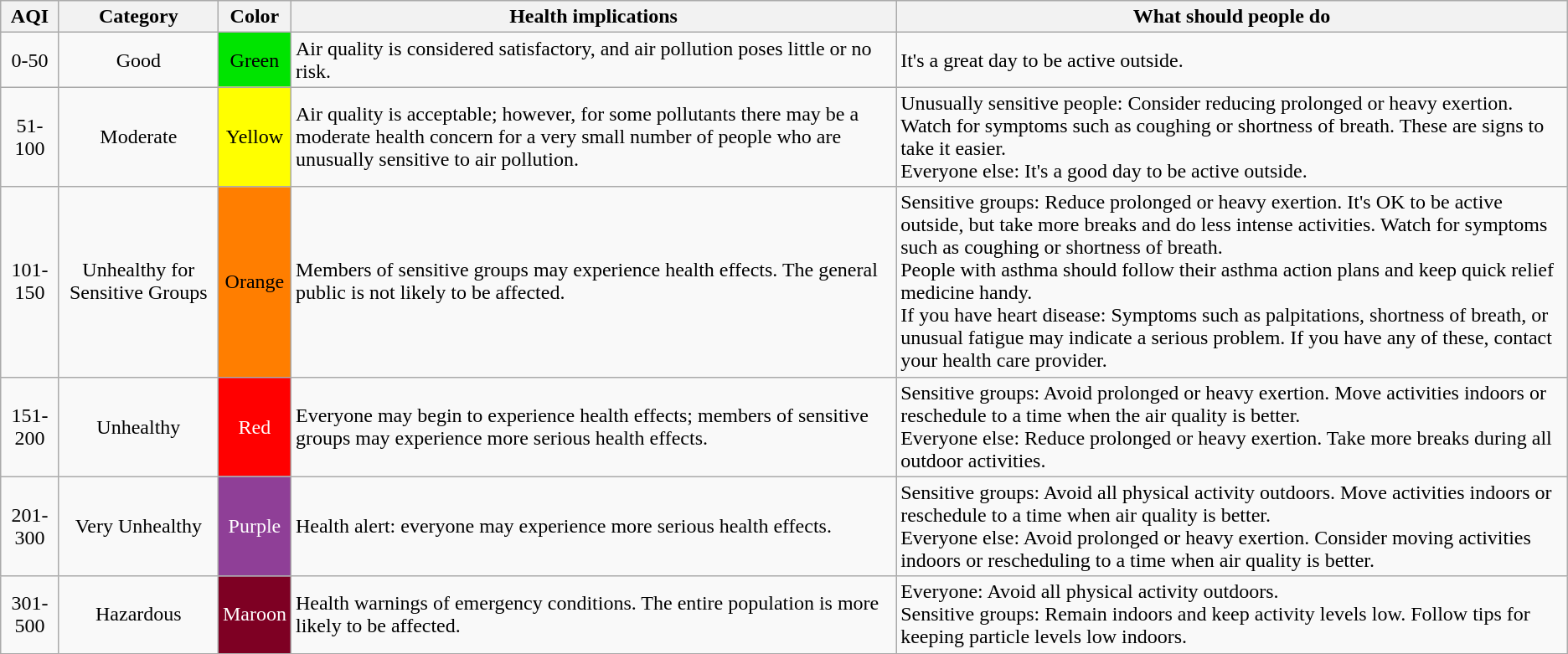<table class="wikitable">
<tr>
<th>AQI</th>
<th>Category</th>
<th>Color</th>
<th>Health implications</th>
<th>What should people do</th>
</tr>
<tr>
<td style="text-align:center;">0-50</td>
<td style="text-align:center;">Good</td>
<td style="text-align:center; background:#00e400;color:#000">Green</td>
<td>Air quality is considered satisfactory, and air pollution poses little or no risk.</td>
<td>It's a great day to be active outside.</td>
</tr>
<tr>
<td style="text-align:center;">51-100</td>
<td style="text-align:center;">Moderate</td>
<td style="text-align:center; background:#ffff00;color:#000">Yellow</td>
<td>Air quality is acceptable; however, for some pollutants there may be a moderate health concern for a very small number of people who are unusually sensitive to air pollution.</td>
<td>Unusually sensitive people: Consider reducing prolonged or heavy exertion. Watch for symptoms such as coughing or shortness of breath. These are signs to take it easier.<br>Everyone else: It's a good day to be active outside.</td>
</tr>
<tr>
<td style="text-align:center;">101-150</td>
<td style="text-align:center;">Unhealthy for Sensitive Groups</td>
<td style="text-align:center; background:#ff7e00;color:#000">Orange</td>
<td>Members of sensitive groups may experience health effects. The general public is not likely to be affected.</td>
<td>Sensitive groups: Reduce prolonged or heavy exertion. It's OK to be active outside, but take more breaks and do less intense activities. Watch for symptoms such as coughing or shortness of breath.<br>People with asthma should follow their asthma action plans and keep quick relief medicine handy.<br>If you have heart disease: Symptoms such as palpitations, shortness of breath, or unusual fatigue may indicate a serious problem. If you have any of these, contact your health care provider.</td>
</tr>
<tr>
<td style="text-align:center;">151-200</td>
<td style="text-align:center;">Unhealthy</td>
<td style="text-align:center; background:#ff0000;color:#fff">Red</td>
<td>Everyone may begin to experience health effects; members of sensitive groups may experience more serious health effects.</td>
<td>Sensitive groups: Avoid prolonged or heavy exertion. Move activities indoors or reschedule to a time when the air quality is better.<br>Everyone else: Reduce prolonged or heavy exertion. Take more breaks during all outdoor activities.</td>
</tr>
<tr>
<td style="text-align:center;">201-300</td>
<td style="text-align:center;">Very Unhealthy</td>
<td style="text-align:center; background:#8f3f97;color:#fff">Purple</td>
<td>Health alert: everyone may experience more serious health effects.</td>
<td>Sensitive groups: Avoid all physical activity outdoors. Move activities indoors or reschedule to a time when air quality is better.<br>Everyone else: Avoid prolonged or heavy exertion. Consider moving activities indoors or rescheduling to a time when air quality is better.</td>
</tr>
<tr>
<td style="text-align:center;">301-500</td>
<td style="text-align:center;">Hazardous</td>
<td style="text-align:center; background:#7e0023;color:#fff">Maroon</td>
<td>Health warnings of emergency conditions. The entire population is more likely to be affected.</td>
<td>Everyone: Avoid all physical activity outdoors.<br>Sensitive groups: Remain indoors and keep activity levels low. Follow tips for keeping particle levels low indoors.</td>
</tr>
</table>
